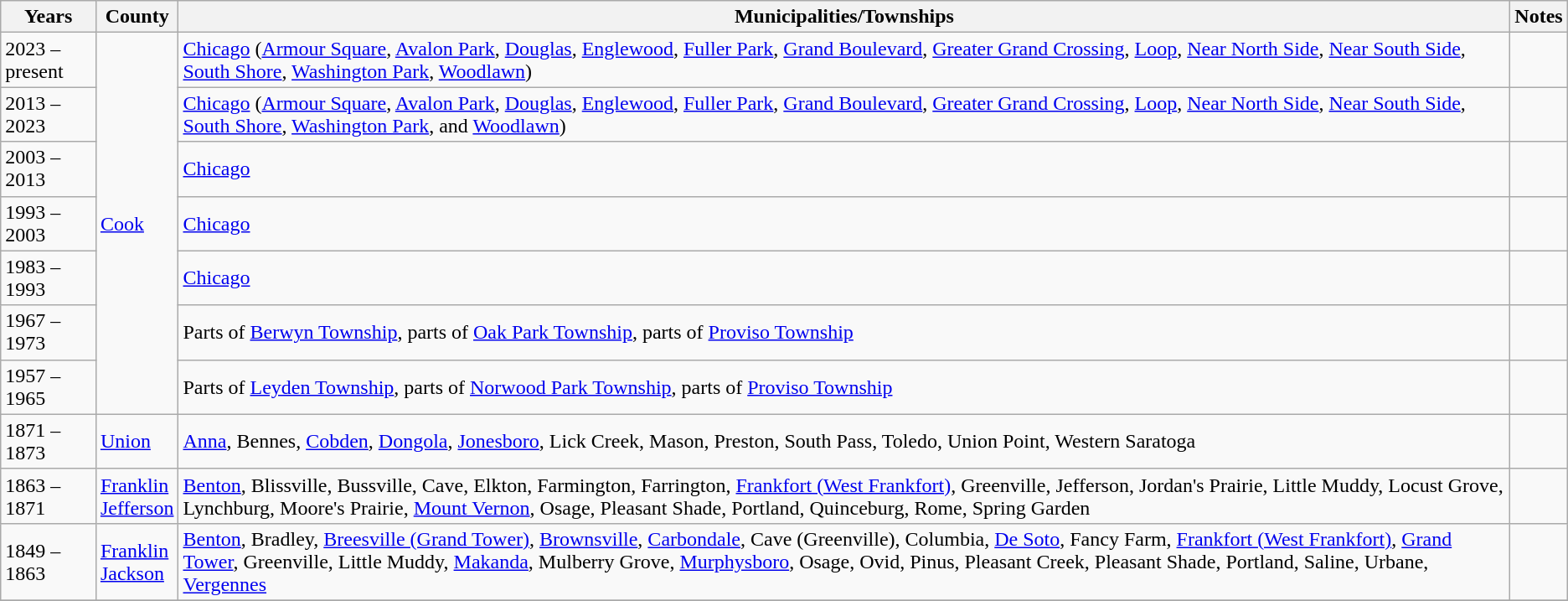<table class=wikitable>
<tr valign=bottom>
<th>Years</th>
<th>County</th>
<th>Municipalities/Townships</th>
<th>Notes</th>
</tr>
<tr>
<td>2023 – present</td>
<td rowspan=7><a href='#'>Cook</a></td>
<td><a href='#'>Chicago</a> (<a href='#'>Armour Square</a>, <a href='#'>Avalon Park</a>, <a href='#'>Douglas</a>, <a href='#'>Englewood</a>, <a href='#'>Fuller Park</a>, <a href='#'>Grand Boulevard</a>, <a href='#'>Greater Grand Crossing</a>, <a href='#'>Loop</a>, <a href='#'>Near North Side</a>, <a href='#'>Near South Side</a>, <a href='#'>South Shore</a>, <a href='#'>Washington Park</a>, <a href='#'>Woodlawn</a>)</td>
<td></td>
</tr>
<tr>
<td>2013 – 2023</td>
<td><a href='#'>Chicago</a> (<a href='#'>Armour Square</a>, <a href='#'>Avalon Park</a>, <a href='#'>Douglas</a>, <a href='#'>Englewood</a>, <a href='#'>Fuller Park</a>, <a href='#'>Grand Boulevard</a>, <a href='#'>Greater Grand Crossing</a>, <a href='#'>Loop</a>, <a href='#'>Near North Side</a>, <a href='#'>Near South Side</a>, <a href='#'>South Shore</a>, <a href='#'>Washington Park</a>, and <a href='#'>Woodlawn</a>)</td>
<td></td>
</tr>
<tr>
<td>2003 – 2013</td>
<td><a href='#'>Chicago</a></td>
<td></td>
</tr>
<tr>
<td>1993 – 2003</td>
<td><a href='#'>Chicago</a></td>
<td></td>
</tr>
<tr>
<td>1983 – 1993</td>
<td><a href='#'>Chicago</a></td>
<td></td>
</tr>
<tr>
<td>1967 – 1973</td>
<td>Parts of <a href='#'>Berwyn Township</a>, parts of <a href='#'>Oak Park Township</a>, parts of <a href='#'>Proviso Township</a></td>
<td></td>
</tr>
<tr>
<td>1957 – 1965</td>
<td>Parts of <a href='#'>Leyden Township</a>, parts of <a href='#'>Norwood Park Township</a>, parts of <a href='#'>Proviso Township</a></td>
<td></td>
</tr>
<tr>
<td>1871 – 1873</td>
<td><a href='#'>Union</a></td>
<td><a href='#'>Anna</a>, Bennes, <a href='#'>Cobden</a>, <a href='#'>Dongola</a>, <a href='#'>Jonesboro</a>, Lick Creek, Mason, Preston, South Pass, Toledo, Union Point, Western Saratoga</td>
<td></td>
</tr>
<tr>
<td>1863 – 1871</td>
<td><a href='#'>Franklin</a><br><a href='#'>Jefferson</a></td>
<td><a href='#'>Benton</a>, Blissville, Bussville, Cave, Elkton, Farmington, Farrington, <a href='#'>Frankfort (West Frankfort)</a>, Greenville, Jefferson, Jordan's Prairie, Little Muddy, Locust Grove, Lynchburg, Moore's Prairie, <a href='#'>Mount Vernon</a>, Osage, Pleasant Shade, Portland, Quinceburg, Rome, Spring Garden</td>
<td></td>
</tr>
<tr>
<td>1849 – 1863</td>
<td><a href='#'>Franklin</a><br><a href='#'>Jackson</a></td>
<td><a href='#'>Benton</a>, Bradley, <a href='#'>Breesville (Grand Tower)</a>, <a href='#'>Brownsville</a>, <a href='#'>Carbondale</a>, Cave (Greenville), Columbia, <a href='#'>De Soto</a>, Fancy Farm, <a href='#'>Frankfort (West Frankfort)</a>, <a href='#'>Grand Tower</a>, Greenville, Little Muddy, <a href='#'>Makanda</a>, Mulberry Grove, <a href='#'>Murphysboro</a>, Osage, Ovid, Pinus, Pleasant Creek, Pleasant Shade, Portland, Saline, Urbane, <a href='#'>Vergennes</a></td>
<td></td>
</tr>
<tr>
</tr>
</table>
